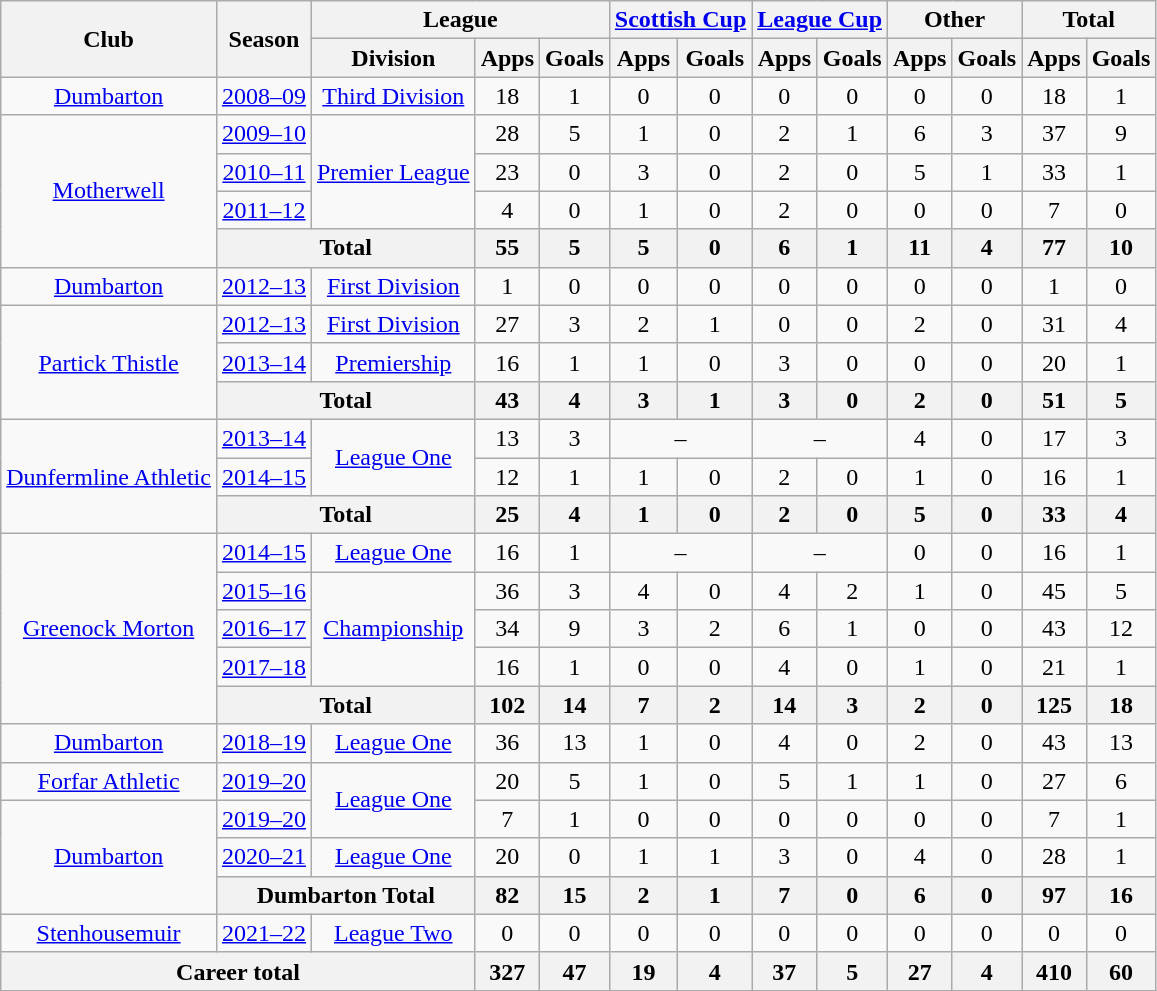<table class="wikitable" style="text-align: center">
<tr>
<th rowspan="2">Club</th>
<th rowspan="2">Season</th>
<th colspan="3">League</th>
<th colspan="2"><a href='#'>Scottish Cup</a></th>
<th colspan="2"><a href='#'>League Cup</a></th>
<th colspan="2">Other</th>
<th colspan="2">Total</th>
</tr>
<tr>
<th>Division</th>
<th>Apps</th>
<th>Goals</th>
<th>Apps</th>
<th>Goals</th>
<th>Apps</th>
<th>Goals</th>
<th>Apps</th>
<th>Goals</th>
<th>Apps</th>
<th>Goals</th>
</tr>
<tr>
<td><a href='#'>Dumbarton</a></td>
<td><a href='#'>2008–09</a></td>
<td><a href='#'>Third Division</a></td>
<td>18</td>
<td>1</td>
<td>0</td>
<td>0</td>
<td>0</td>
<td>0</td>
<td>0</td>
<td>0</td>
<td>18</td>
<td>1</td>
</tr>
<tr>
<td rowspan="4"><a href='#'>Motherwell</a></td>
<td><a href='#'>2009–10</a></td>
<td rowspan="3"><a href='#'>Premier League</a></td>
<td>28</td>
<td>5</td>
<td>1</td>
<td>0</td>
<td>2</td>
<td>1</td>
<td>6</td>
<td>3</td>
<td>37</td>
<td>9</td>
</tr>
<tr>
<td><a href='#'>2010–11</a></td>
<td>23</td>
<td>0</td>
<td>3</td>
<td>0</td>
<td>2</td>
<td>0</td>
<td>5</td>
<td>1</td>
<td>33</td>
<td>1</td>
</tr>
<tr>
<td><a href='#'>2011–12</a></td>
<td>4</td>
<td>0</td>
<td>1</td>
<td>0</td>
<td>2</td>
<td>0</td>
<td>0</td>
<td>0</td>
<td>7</td>
<td>0</td>
</tr>
<tr>
<th colspan="2">Total</th>
<th>55</th>
<th>5</th>
<th>5</th>
<th>0</th>
<th>6</th>
<th>1</th>
<th>11</th>
<th>4</th>
<th>77</th>
<th>10</th>
</tr>
<tr>
<td><a href='#'>Dumbarton</a></td>
<td><a href='#'>2012–13</a></td>
<td><a href='#'>First Division</a></td>
<td>1</td>
<td>0</td>
<td>0</td>
<td>0</td>
<td>0</td>
<td>0</td>
<td>0</td>
<td>0</td>
<td>1</td>
<td>0</td>
</tr>
<tr>
<td rowspan="3"><a href='#'>Partick Thistle</a></td>
<td><a href='#'>2012–13</a></td>
<td><a href='#'>First Division</a></td>
<td>27</td>
<td>3</td>
<td>2</td>
<td>1</td>
<td>0</td>
<td>0</td>
<td>2</td>
<td>0</td>
<td>31</td>
<td>4</td>
</tr>
<tr>
<td><a href='#'>2013–14</a></td>
<td><a href='#'>Premiership</a></td>
<td>16</td>
<td>1</td>
<td>1</td>
<td>0</td>
<td>3</td>
<td>0</td>
<td>0</td>
<td>0</td>
<td>20</td>
<td>1</td>
</tr>
<tr>
<th colspan="2">Total</th>
<th>43</th>
<th>4</th>
<th>3</th>
<th>1</th>
<th>3</th>
<th>0</th>
<th>2</th>
<th>0</th>
<th>51</th>
<th>5</th>
</tr>
<tr>
<td rowspan="3"><a href='#'>Dunfermline Athletic</a></td>
<td><a href='#'>2013–14</a></td>
<td rowspan="2"><a href='#'>League One</a></td>
<td>13</td>
<td>3</td>
<td colspan="2">–</td>
<td colspan="2">–</td>
<td>4</td>
<td>0</td>
<td>17</td>
<td>3</td>
</tr>
<tr>
<td><a href='#'>2014–15</a></td>
<td>12</td>
<td>1</td>
<td>1</td>
<td>0</td>
<td>2</td>
<td>0</td>
<td>1</td>
<td>0</td>
<td>16</td>
<td>1</td>
</tr>
<tr>
<th colspan="2">Total</th>
<th>25</th>
<th>4</th>
<th>1</th>
<th>0</th>
<th>2</th>
<th>0</th>
<th>5</th>
<th>0</th>
<th>33</th>
<th>4</th>
</tr>
<tr>
<td rowspan="5"><a href='#'>Greenock Morton</a></td>
<td><a href='#'>2014–15</a></td>
<td><a href='#'>League One</a></td>
<td>16</td>
<td>1</td>
<td colspan="2">–</td>
<td colspan="2">–</td>
<td>0</td>
<td>0</td>
<td>16</td>
<td>1</td>
</tr>
<tr>
<td><a href='#'>2015–16</a></td>
<td rowspan="3"><a href='#'>Championship</a></td>
<td>36</td>
<td>3</td>
<td>4</td>
<td>0</td>
<td>4</td>
<td>2</td>
<td>1</td>
<td>0</td>
<td>45</td>
<td>5</td>
</tr>
<tr>
<td><a href='#'>2016–17</a></td>
<td>34</td>
<td>9</td>
<td>3</td>
<td>2</td>
<td>6</td>
<td>1</td>
<td>0</td>
<td>0</td>
<td>43</td>
<td>12</td>
</tr>
<tr>
<td><a href='#'>2017–18</a></td>
<td>16</td>
<td>1</td>
<td>0</td>
<td>0</td>
<td>4</td>
<td>0</td>
<td>1</td>
<td>0</td>
<td>21</td>
<td>1</td>
</tr>
<tr>
<th colspan="2">Total</th>
<th>102</th>
<th>14</th>
<th>7</th>
<th>2</th>
<th>14</th>
<th>3</th>
<th>2</th>
<th>0</th>
<th>125</th>
<th>18</th>
</tr>
<tr>
<td><a href='#'>Dumbarton</a></td>
<td><a href='#'>2018–19</a></td>
<td><a href='#'>League One</a></td>
<td>36</td>
<td>13</td>
<td>1</td>
<td>0</td>
<td>4</td>
<td>0</td>
<td>2</td>
<td>0</td>
<td>43</td>
<td>13</td>
</tr>
<tr>
<td><a href='#'>Forfar Athletic</a></td>
<td><a href='#'>2019–20</a></td>
<td rowspan="2"><a href='#'>League One</a></td>
<td>20</td>
<td>5</td>
<td>1</td>
<td>0</td>
<td>5</td>
<td>1</td>
<td>1</td>
<td>0</td>
<td>27</td>
<td>6</td>
</tr>
<tr>
<td rowspan="3"><a href='#'>Dumbarton</a></td>
<td><a href='#'>2019–20</a></td>
<td>7</td>
<td>1</td>
<td>0</td>
<td>0</td>
<td>0</td>
<td>0</td>
<td>0</td>
<td>0</td>
<td>7</td>
<td>1</td>
</tr>
<tr>
<td><a href='#'>2020–21</a></td>
<td><a href='#'>League One</a></td>
<td>20</td>
<td>0</td>
<td>1</td>
<td>1</td>
<td>3</td>
<td>0</td>
<td>4</td>
<td>0</td>
<td>28</td>
<td>1</td>
</tr>
<tr>
<th colspan="2">Dumbarton Total</th>
<th>82</th>
<th>15</th>
<th>2</th>
<th>1</th>
<th>7</th>
<th>0</th>
<th>6</th>
<th>0</th>
<th>97</th>
<th>16</th>
</tr>
<tr>
<td><a href='#'>Stenhousemuir</a></td>
<td><a href='#'>2021–22</a></td>
<td><a href='#'>League Two</a></td>
<td>0</td>
<td>0</td>
<td>0</td>
<td>0</td>
<td>0</td>
<td>0</td>
<td>0</td>
<td>0</td>
<td>0</td>
<td>0</td>
</tr>
<tr>
<th colspan="3">Career total</th>
<th>327</th>
<th>47</th>
<th>19</th>
<th>4</th>
<th>37</th>
<th>5</th>
<th>27</th>
<th>4</th>
<th>410</th>
<th>60</th>
</tr>
</table>
